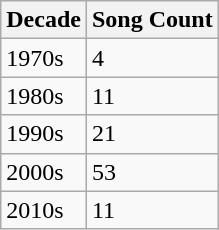<table class="wikitable sortable">
<tr>
<th>Decade</th>
<th>Song Count</th>
</tr>
<tr>
<td>1970s</td>
<td>4</td>
</tr>
<tr>
<td>1980s</td>
<td>11</td>
</tr>
<tr>
<td>1990s</td>
<td>21</td>
</tr>
<tr>
<td>2000s</td>
<td>53</td>
</tr>
<tr>
<td>2010s</td>
<td>11</td>
</tr>
</table>
